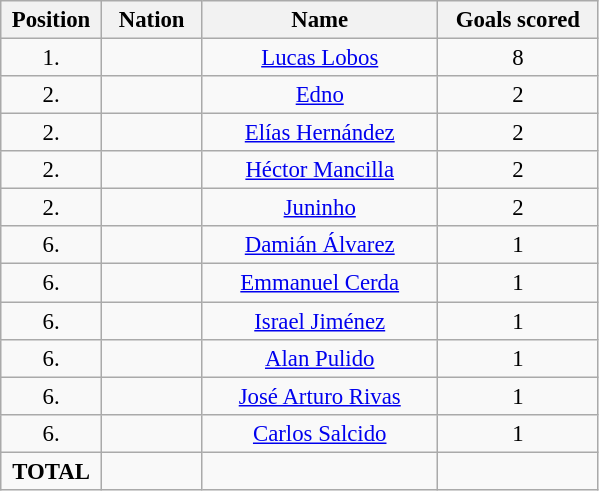<table class="wikitable" style="font-size: 95%; text-align: center;">
<tr>
<th width=60>Position</th>
<th width=60>Nation</th>
<th width=150>Name</th>
<th width=100>Goals scored</th>
</tr>
<tr>
<td>1.</td>
<td></td>
<td><a href='#'>Lucas Lobos</a></td>
<td>8</td>
</tr>
<tr>
<td>2.</td>
<td></td>
<td><a href='#'>Edno</a></td>
<td>2</td>
</tr>
<tr>
<td>2.</td>
<td></td>
<td><a href='#'>Elías Hernández</a></td>
<td>2</td>
</tr>
<tr>
<td>2.</td>
<td></td>
<td><a href='#'>Héctor Mancilla</a></td>
<td>2</td>
</tr>
<tr>
<td>2.</td>
<td></td>
<td><a href='#'>Juninho</a></td>
<td>2</td>
</tr>
<tr>
<td>6.</td>
<td></td>
<td><a href='#'>Damián Álvarez</a></td>
<td>1</td>
</tr>
<tr>
<td>6.</td>
<td></td>
<td><a href='#'>Emmanuel Cerda</a></td>
<td>1</td>
</tr>
<tr>
<td>6.</td>
<td></td>
<td><a href='#'>Israel Jiménez</a></td>
<td>1</td>
</tr>
<tr>
<td>6.</td>
<td></td>
<td><a href='#'>Alan Pulido</a></td>
<td>1</td>
</tr>
<tr>
<td>6.</td>
<td></td>
<td><a href='#'>José Arturo Rivas</a></td>
<td>1</td>
</tr>
<tr>
<td>6.</td>
<td></td>
<td><a href='#'>Carlos Salcido</a></td>
<td>1</td>
</tr>
<tr>
<td><strong>TOTAL</strong></td>
<td></td>
<td></td>
<td></td>
</tr>
</table>
